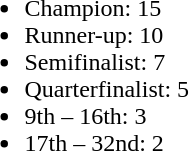<table style="float:left; margin-right:1em;">
<tr>
<td><br><ul><li>Champion: 15</li><li>Runner-up: 10</li><li>Semifinalist: 7</li><li>Quarterfinalist: 5</li><li>9th – 16th: 3</li><li>17th – 32nd: 2</li></ul></td>
</tr>
</table>
